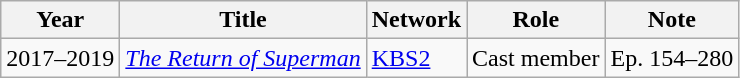<table class="wikitable sortable">
<tr>
<th>Year</th>
<th>Title</th>
<th>Network</th>
<th>Role</th>
<th>Note</th>
</tr>
<tr>
<td>2017–2019</td>
<td><em><a href='#'>The Return of Superman</a></em></td>
<td><a href='#'>KBS2</a></td>
<td>Cast member</td>
<td>Ep. 154–280</td>
</tr>
</table>
